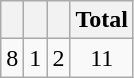<table class="wikitable">
<tr>
<th></th>
<th></th>
<th></th>
<th>Total</th>
</tr>
<tr style="text-align:center;">
<td>8</td>
<td>1</td>
<td>2</td>
<td>11</td>
</tr>
</table>
